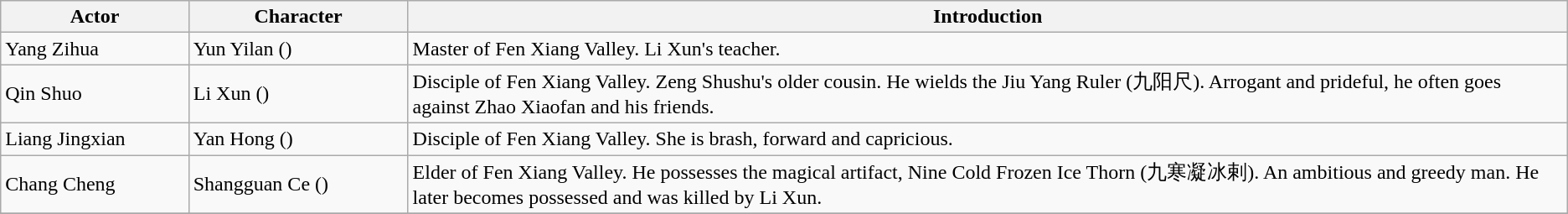<table class="wikitable">
<tr>
<th style="width:12%">Actor</th>
<th style="width:14%">Character</th>
<th>Introduction</th>
</tr>
<tr>
<td>Yang Zihua</td>
<td>Yun Yilan ()</td>
<td>Master of Fen Xiang Valley. Li Xun's teacher.</td>
</tr>
<tr>
<td>Qin Shuo</td>
<td>Li Xun ()</td>
<td>Disciple of Fen Xiang Valley. Zeng Shushu's older cousin. He wields the Jiu Yang Ruler (九阳尺). Arrogant and prideful, he often goes against Zhao Xiaofan and his friends.</td>
</tr>
<tr>
<td>Liang Jingxian</td>
<td>Yan Hong ()</td>
<td>Disciple of Fen Xiang Valley. She is brash, forward and capricious.</td>
</tr>
<tr>
<td>Chang Cheng</td>
<td>Shangguan Ce ()</td>
<td>Elder of Fen Xiang Valley. He possesses the magical artifact, Nine Cold Frozen Ice Thorn (九寒凝冰剌). An ambitious and greedy man. He later becomes possessed and was killed by Li Xun.</td>
</tr>
<tr>
</tr>
</table>
